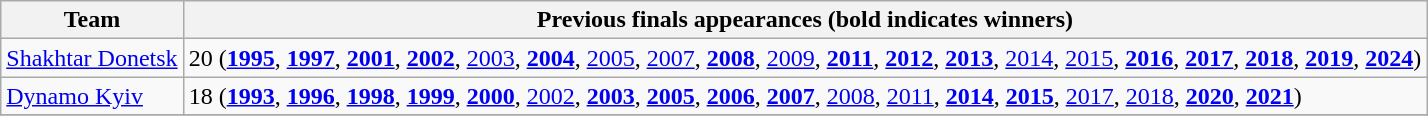<table class="wikitable">
<tr>
<th>Team</th>
<th>Previous finals appearances (bold indicates winners)</th>
</tr>
<tr>
<td><a href='#'>Shakhtar Donetsk</a></td>
<td>20 (<strong><a href='#'>1995</a></strong>, <strong><a href='#'>1997</a></strong>, <strong><a href='#'>2001</a></strong>, <strong><a href='#'>2002</a></strong>, <a href='#'>2003</a>, <strong><a href='#'>2004</a></strong>, <a href='#'>2005</a>, <a href='#'>2007</a>, <strong><a href='#'>2008</a></strong>, <a href='#'>2009</a>, <strong><a href='#'>2011</a></strong>, <strong><a href='#'>2012</a></strong>, <strong><a href='#'>2013</a></strong>, <a href='#'>2014</a>, <a href='#'>2015</a>, <strong><a href='#'>2016</a></strong>, <strong><a href='#'>2017</a></strong>, <strong><a href='#'>2018</a></strong>, <strong><a href='#'>2019</a></strong>, <strong><a href='#'>2024</a></strong>)</td>
</tr>
<tr>
<td><a href='#'>Dynamo Kyiv</a></td>
<td>18 (<strong><a href='#'>1993</a></strong>, <strong><a href='#'>1996</a></strong>, <strong><a href='#'>1998</a></strong>, <strong><a href='#'>1999</a></strong>, <strong><a href='#'>2000</a></strong>, <a href='#'>2002</a>, <strong><a href='#'>2003</a></strong>, <strong><a href='#'>2005</a></strong>, <strong><a href='#'>2006</a></strong>, <strong><a href='#'>2007</a></strong>, <a href='#'>2008</a>, <a href='#'>2011</a>, <strong><a href='#'>2014</a></strong>, <strong><a href='#'>2015</a></strong>, <a href='#'>2017</a>, <a href='#'>2018</a>, <strong><a href='#'>2020</a></strong>, <strong><a href='#'>2021</a></strong>)</td>
</tr>
<tr>
</tr>
</table>
